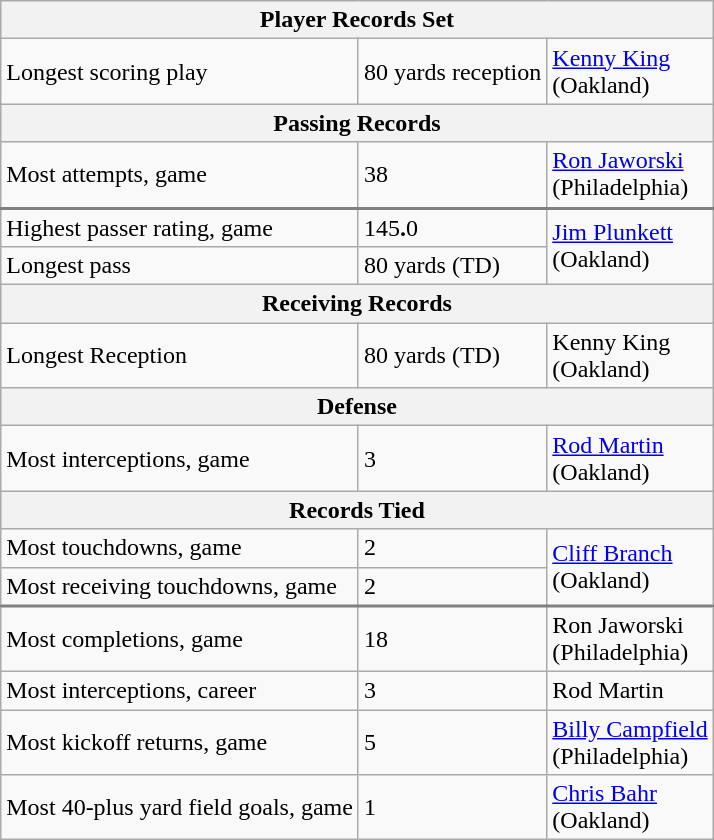<table class="wikitable">
<tr>
<th colspan=3>Player Records Set</th>
</tr>
<tr>
<td>Longest scoring play</td>
<td>80 yards reception</td>
<td><a href='#'>Kenny King</a><br>(Oakland)</td>
</tr>
<tr>
<th colspan=3>Passing Records</th>
</tr>
<tr style="border-bottom: 2px solid gray">
<td>Most attempts, game</td>
<td>38</td>
<td><a href='#'>Ron Jaworski</a><br>(Philadelphia)</td>
</tr>
<tr>
<td>Highest passer rating, game</td>
<td>145<strong>.</strong>0</td>
<td rowspan=2><a href='#'>Jim Plunkett</a><br>(Oakland)</td>
</tr>
<tr>
<td>Longest pass</td>
<td>80 yards (TD)</td>
</tr>
<tr>
<th colspan=3>Receiving Records</th>
</tr>
<tr>
<td>Longest Reception</td>
<td>80 yards (TD)</td>
<td>Kenny King<br>(Oakland)</td>
</tr>
<tr>
<th colspan=3>Defense</th>
</tr>
<tr>
<td>Most interceptions, game</td>
<td>3</td>
<td><a href='#'>Rod Martin</a><br>(Oakland)</td>
</tr>
<tr>
<th colspan=3>Records Tied</th>
</tr>
<tr>
<td>Most touchdowns, game</td>
<td>2</td>
<td rowspan=2><a href='#'>Cliff Branch</a><br>(Oakland)</td>
</tr>
<tr style="border-bottom: 2px solid gray">
<td>Most receiving touchdowns, game</td>
<td>2</td>
</tr>
<tr>
<td>Most completions, game</td>
<td>18</td>
<td>Ron Jaworski<br>(Philadelphia)</td>
</tr>
<tr>
<td>Most interceptions, career</td>
<td>3</td>
<td>Rod Martin</td>
</tr>
<tr>
<td>Most kickoff returns, game</td>
<td>5</td>
<td><a href='#'>Billy Campfield</a><br>(Philadelphia)</td>
</tr>
<tr>
<td>Most 40-plus yard field goals, game</td>
<td>1</td>
<td><a href='#'>Chris Bahr</a><br>(Oakland)</td>
</tr>
</table>
